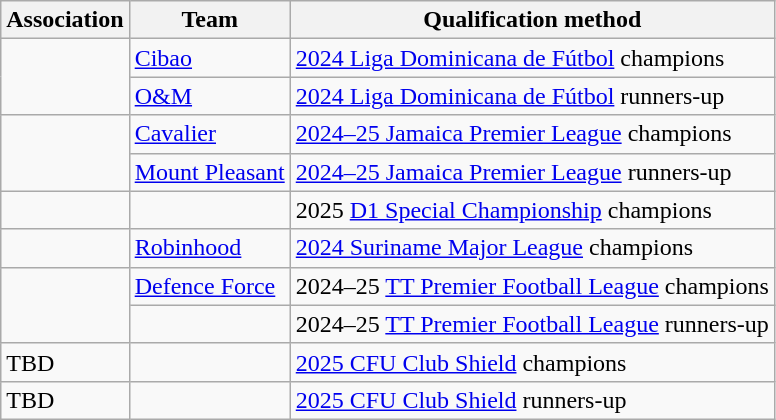<table class="wikitable">
<tr>
<th>Association</th>
<th>Team</th>
<th>Qualification method</th>
</tr>
<tr>
<td rowspan=2><br></td>
<td><a href='#'>Cibao</a></td>
<td><a href='#'>2024 Liga Dominicana de Fútbol</a> champions</td>
</tr>
<tr>
<td><a href='#'>O&M</a></td>
<td><a href='#'>2024 Liga Dominicana de Fútbol</a> runners-up</td>
</tr>
<tr>
<td rowspan=2><br></td>
<td><a href='#'>Cavalier</a></td>
<td><a href='#'>2024–25 Jamaica Premier League</a> champions</td>
</tr>
<tr>
<td><a href='#'>Mount Pleasant</a></td>
<td><a href='#'>2024–25 Jamaica Premier League</a> runners-up</td>
</tr>
<tr>
<td><br></td>
<td></td>
<td>2025 <a href='#'>D1 Special Championship</a> champions</td>
</tr>
<tr>
<td><br></td>
<td><a href='#'>Robinhood</a></td>
<td><a href='#'>2024 Suriname Major League</a> champions</td>
</tr>
<tr>
<td rowspan=2><br></td>
<td><a href='#'>Defence Force</a></td>
<td>2024–25 <a href='#'>TT Premier Football League</a> champions</td>
</tr>
<tr>
<td></td>
<td>2024–25 <a href='#'>TT Premier Football League</a> runners-up</td>
</tr>
<tr>
<td>TBD</td>
<td></td>
<td><a href='#'>2025 CFU Club Shield</a> champions</td>
</tr>
<tr>
<td>TBD</td>
<td></td>
<td><a href='#'>2025 CFU Club Shield</a> runners-up</td>
</tr>
</table>
